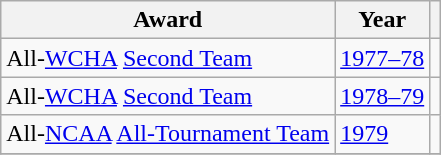<table class="wikitable">
<tr>
<th>Award</th>
<th>Year</th>
<th></th>
</tr>
<tr>
<td>All-<a href='#'>WCHA</a> <a href='#'>Second Team</a></td>
<td><a href='#'>1977–78</a></td>
<td></td>
</tr>
<tr>
<td>All-<a href='#'>WCHA</a> <a href='#'>Second Team</a></td>
<td><a href='#'>1978–79</a></td>
<td></td>
</tr>
<tr>
<td>All-<a href='#'>NCAA</a> <a href='#'>All-Tournament Team</a></td>
<td><a href='#'>1979</a></td>
<td></td>
</tr>
<tr>
</tr>
</table>
